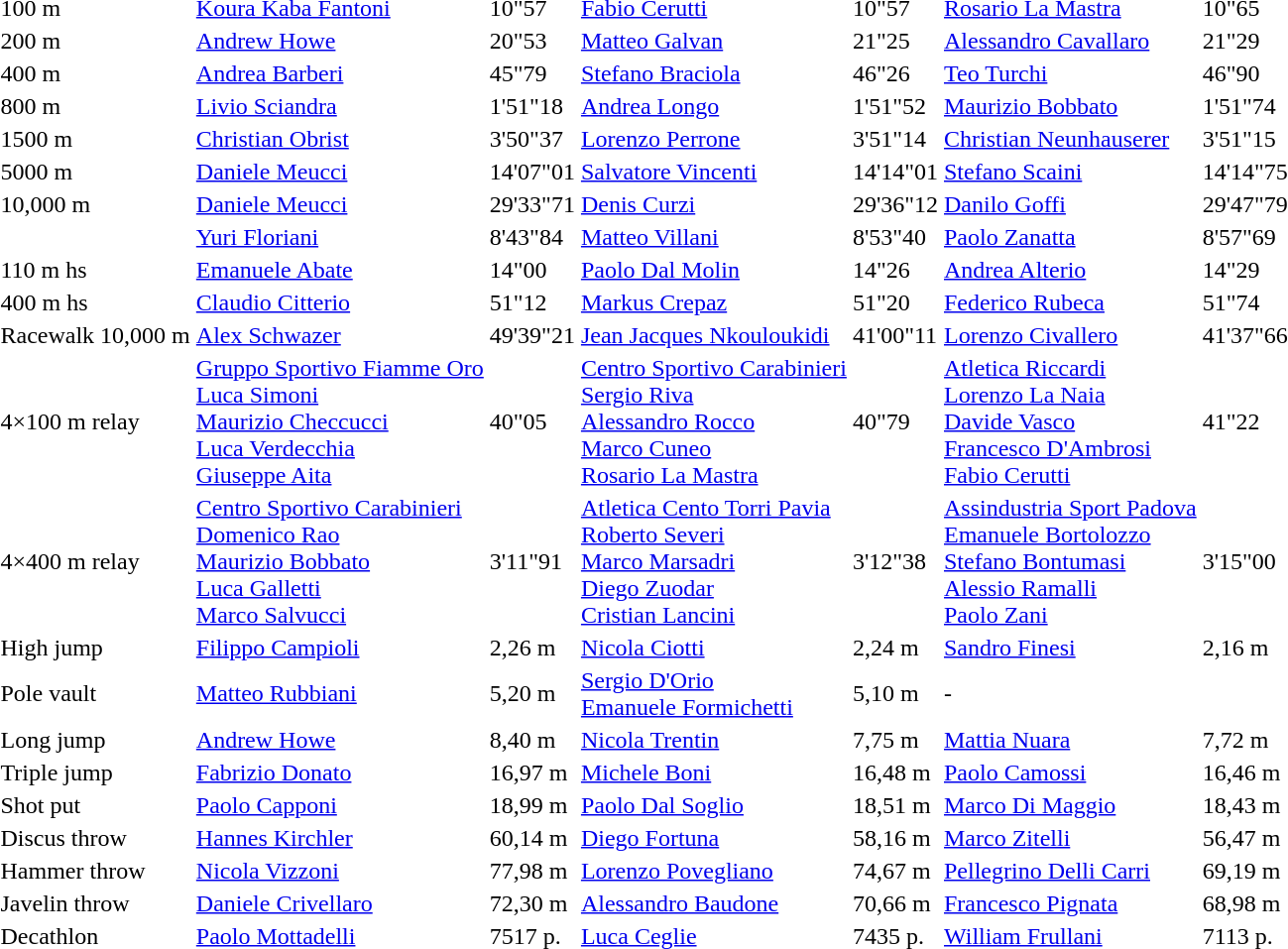<table>
<tr>
<td>100 m</td>
<td><a href='#'>Koura Kaba Fantoni</a></td>
<td>10"57</td>
<td><a href='#'>Fabio Cerutti</a></td>
<td>10"57</td>
<td><a href='#'>Rosario La Mastra</a></td>
<td>10"65</td>
</tr>
<tr>
<td>200 m</td>
<td><a href='#'>Andrew Howe</a></td>
<td>20"53</td>
<td><a href='#'>Matteo Galvan</a></td>
<td>21"25</td>
<td><a href='#'>Alessandro Cavallaro</a></td>
<td>21"29</td>
</tr>
<tr>
<td>400 m</td>
<td><a href='#'>Andrea Barberi</a></td>
<td>45"79</td>
<td><a href='#'>Stefano Braciola</a></td>
<td>46"26</td>
<td><a href='#'>Teo Turchi</a></td>
<td>46"90</td>
</tr>
<tr>
<td>800 m</td>
<td><a href='#'>Livio Sciandra</a></td>
<td>1'51"18</td>
<td><a href='#'>Andrea Longo</a></td>
<td>1'51"52</td>
<td><a href='#'>Maurizio Bobbato</a></td>
<td>1'51"74</td>
</tr>
<tr>
<td>1500 m</td>
<td><a href='#'>Christian Obrist</a></td>
<td>3'50"37</td>
<td><a href='#'>Lorenzo Perrone</a></td>
<td>3'51"14</td>
<td><a href='#'>Christian Neunhauserer</a></td>
<td>3'51"15</td>
</tr>
<tr>
<td>5000 m</td>
<td><a href='#'>Daniele Meucci</a></td>
<td>14'07"01</td>
<td><a href='#'>Salvatore Vincenti</a></td>
<td>14'14"01</td>
<td><a href='#'>Stefano Scaini</a></td>
<td>14'14"75</td>
</tr>
<tr>
<td>10,000 m</td>
<td><a href='#'>Daniele Meucci</a></td>
<td>29'33"71</td>
<td><a href='#'>Denis Curzi</a></td>
<td>29'36"12</td>
<td><a href='#'>Danilo Goffi</a></td>
<td>29'47"79</td>
</tr>
<tr>
<td></td>
<td><a href='#'>Yuri Floriani</a></td>
<td>8'43"84</td>
<td><a href='#'>Matteo Villani</a></td>
<td>8'53"40</td>
<td><a href='#'>Paolo Zanatta</a></td>
<td>8'57"69</td>
</tr>
<tr>
<td>110 m hs</td>
<td><a href='#'>Emanuele Abate</a></td>
<td>14"00</td>
<td><a href='#'>Paolo Dal Molin</a></td>
<td>14"26</td>
<td><a href='#'>Andrea Alterio</a></td>
<td>14"29</td>
</tr>
<tr>
<td>400 m hs</td>
<td><a href='#'>Claudio Citterio</a></td>
<td>51"12</td>
<td><a href='#'>Markus Crepaz</a></td>
<td>51"20</td>
<td><a href='#'>Federico Rubeca</a></td>
<td>51"74</td>
</tr>
<tr>
<td>Racewalk 10,000 m</td>
<td><a href='#'>Alex Schwazer</a></td>
<td>49'39"21</td>
<td><a href='#'>Jean Jacques Nkouloukidi</a></td>
<td>41'00"11</td>
<td><a href='#'>Lorenzo Civallero</a></td>
<td>41'37"66</td>
</tr>
<tr>
<td>4×100 m relay</td>
<td><a href='#'>Gruppo Sportivo Fiamme Oro</a><br><a href='#'>Luca Simoni</a><br><a href='#'>Maurizio Checcucci</a><br><a href='#'>Luca Verdecchia</a><br><a href='#'>Giuseppe Aita</a></td>
<td>40"05</td>
<td><a href='#'>Centro Sportivo Carabinieri</a><br><a href='#'>Sergio Riva</a><br><a href='#'>Alessandro Rocco</a><br><a href='#'>Marco Cuneo</a><br><a href='#'>Rosario La Mastra</a></td>
<td>40"79</td>
<td><a href='#'>Atletica Riccardi</a><br><a href='#'>Lorenzo La Naia</a><br><a href='#'>Davide Vasco</a><br><a href='#'>Francesco D'Ambrosi</a><br><a href='#'>Fabio Cerutti</a></td>
<td>41"22</td>
</tr>
<tr>
<td>4×400 m relay</td>
<td><a href='#'>Centro Sportivo Carabinieri</a><br><a href='#'>Domenico Rao</a><br><a href='#'>Maurizio Bobbato</a><br><a href='#'>Luca Galletti</a><br><a href='#'>Marco Salvucci</a></td>
<td>3'11"91</td>
<td><a href='#'>Atletica Cento Torri Pavia</a><br><a href='#'>Roberto Severi</a><br><a href='#'>Marco Marsadri</a><br><a href='#'>Diego Zuodar</a><br><a href='#'>Cristian Lancini</a></td>
<td>3'12"38</td>
<td><a href='#'>Assindustria Sport Padova</a><br><a href='#'>Emanuele Bortolozzo</a><br><a href='#'>Stefano Bontumasi</a><br><a href='#'>Alessio Ramalli</a><br><a href='#'>Paolo Zani</a></td>
<td>3'15"00</td>
</tr>
<tr>
<td>High jump</td>
<td><a href='#'>Filippo Campioli</a></td>
<td>2,26 m</td>
<td><a href='#'>Nicola Ciotti</a></td>
<td>2,24 m</td>
<td><a href='#'>Sandro Finesi</a></td>
<td>2,16 m</td>
</tr>
<tr>
<td>Pole vault</td>
<td><a href='#'>Matteo Rubbiani</a></td>
<td>5,20 m</td>
<td><a href='#'>Sergio D'Orio</a><br><a href='#'>Emanuele Formichetti</a></td>
<td>5,10 m</td>
<td>-</td>
<td></td>
</tr>
<tr>
<td>Long jump</td>
<td><a href='#'>Andrew Howe</a></td>
<td>8,40 m</td>
<td><a href='#'>Nicola Trentin</a></td>
<td>7,75 m</td>
<td><a href='#'>Mattia Nuara</a></td>
<td>7,72 m</td>
</tr>
<tr>
<td>Triple jump</td>
<td><a href='#'>Fabrizio Donato</a></td>
<td>16,97 m</td>
<td><a href='#'>Michele Boni</a></td>
<td>16,48 m</td>
<td><a href='#'>Paolo Camossi</a></td>
<td>16,46 m</td>
</tr>
<tr>
<td>Shot put</td>
<td><a href='#'>Paolo Capponi</a></td>
<td>18,99 m</td>
<td><a href='#'>Paolo Dal Soglio</a></td>
<td>18,51 m</td>
<td><a href='#'>Marco Di Maggio</a></td>
<td>18,43 m</td>
</tr>
<tr>
<td>Discus throw</td>
<td><a href='#'>Hannes Kirchler</a></td>
<td>60,14 m</td>
<td><a href='#'>Diego Fortuna</a></td>
<td>58,16 m</td>
<td><a href='#'>Marco Zitelli</a></td>
<td>56,47 m</td>
</tr>
<tr>
<td>Hammer throw</td>
<td><a href='#'>Nicola Vizzoni</a></td>
<td>77,98 m</td>
<td><a href='#'>Lorenzo Povegliano</a></td>
<td>74,67 m</td>
<td><a href='#'>Pellegrino Delli Carri</a></td>
<td>69,19 m</td>
</tr>
<tr>
<td>Javelin throw</td>
<td><a href='#'>Daniele Crivellaro</a></td>
<td>72,30 m</td>
<td><a href='#'>Alessandro Baudone</a></td>
<td>70,66 m</td>
<td><a href='#'>Francesco Pignata</a></td>
<td>68,98 m</td>
</tr>
<tr>
<td>Decathlon</td>
<td><a href='#'>Paolo Mottadelli</a></td>
<td>7517 p.</td>
<td><a href='#'>Luca Ceglie</a></td>
<td>7435 p.</td>
<td><a href='#'>William Frullani</a></td>
<td>7113 p.</td>
</tr>
</table>
